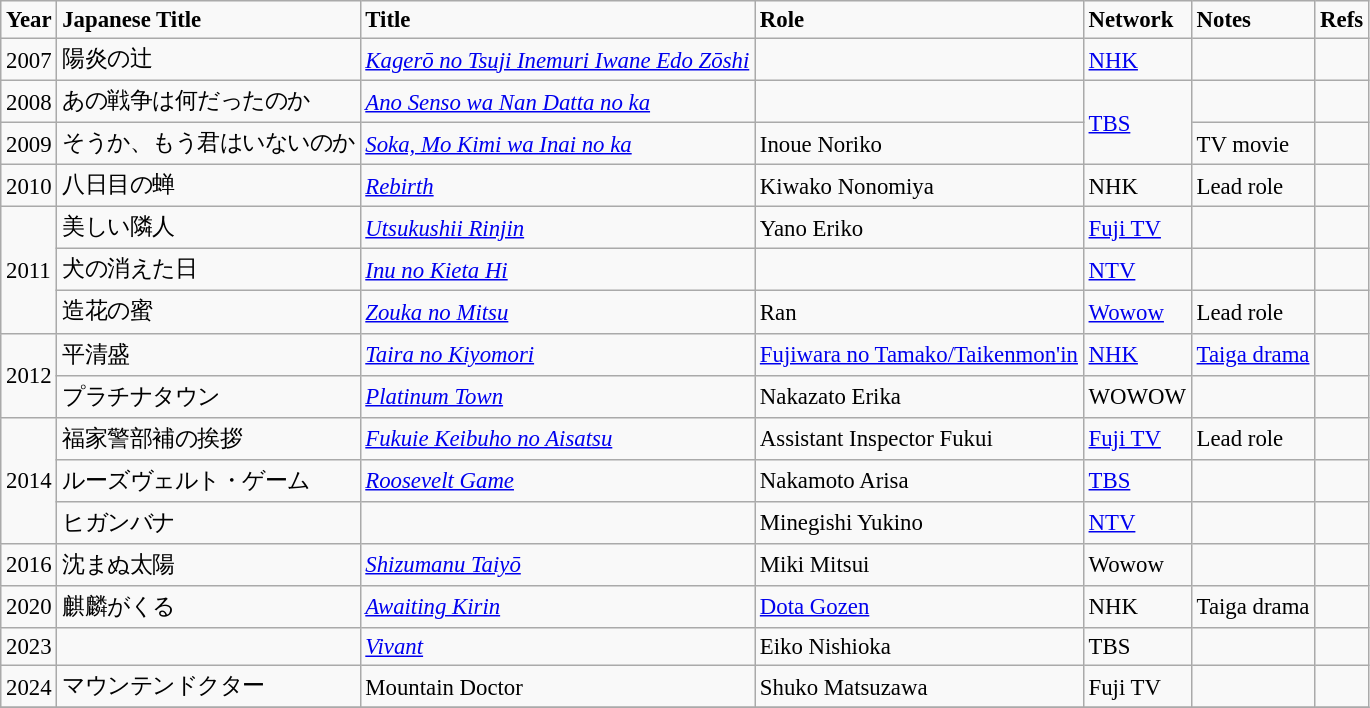<table class="wikitable" style="font-size: 95%;">
<tr>
<td><strong>Year</strong></td>
<td><strong>Japanese Title</strong></td>
<td><strong>Title</strong></td>
<td><strong>Role</strong></td>
<td><strong>Network</strong></td>
<td><strong>Notes</strong></td>
<td><strong>Refs</strong></td>
</tr>
<tr>
<td>2007</td>
<td>陽炎の辻</td>
<td><em><a href='#'>Kagerō no Tsuji Inemuri Iwane Edo Zōshi</a></em></td>
<td></td>
<td><a href='#'>NHK</a></td>
<td></td>
<td></td>
</tr>
<tr>
<td>2008</td>
<td>あの戦争は何だったのか</td>
<td><em><a href='#'>Ano Senso wa Nan Datta no ka</a></em></td>
<td></td>
<td rowspan="2"><a href='#'>TBS</a></td>
<td></td>
<td></td>
</tr>
<tr>
<td>2009</td>
<td>そうか、もう君はいないのか</td>
<td><em><a href='#'>Soka, Mo Kimi wa Inai no ka</a></em></td>
<td>Inoue Noriko</td>
<td>TV movie</td>
<td></td>
</tr>
<tr>
<td>2010</td>
<td>八日目の蝉</td>
<td><em><a href='#'>Rebirth</a></em></td>
<td>Kiwako Nonomiya</td>
<td>NHK</td>
<td>Lead role</td>
<td></td>
</tr>
<tr>
<td rowspan="3">2011</td>
<td>美しい隣人</td>
<td><em><a href='#'>Utsukushii Rinjin</a></em></td>
<td>Yano Eriko</td>
<td><a href='#'>Fuji TV</a></td>
<td></td>
<td></td>
</tr>
<tr>
<td>犬の消えた日</td>
<td><em><a href='#'>Inu no Kieta Hi</a></em></td>
<td></td>
<td><a href='#'>NTV</a></td>
<td></td>
<td></td>
</tr>
<tr>
<td>造花の蜜</td>
<td><em><a href='#'>Zouka no Mitsu</a></em></td>
<td>Ran</td>
<td><a href='#'>Wowow </a></td>
<td>Lead role</td>
<td></td>
</tr>
<tr>
<td rowspan="2">2012</td>
<td>平清盛</td>
<td><em><a href='#'>Taira no Kiyomori</a></em></td>
<td><a href='#'>Fujiwara no Tamako/Taikenmon'in</a></td>
<td><a href='#'>NHK</a></td>
<td><a href='#'>Taiga drama</a></td>
<td></td>
</tr>
<tr>
<td>プラチナタウン</td>
<td><em><a href='#'>Platinum Town</a></em></td>
<td>Nakazato Erika</td>
<td>WOWOW</td>
<td></td>
<td></td>
</tr>
<tr>
<td rowspan="3">2014</td>
<td>福家警部補の挨拶</td>
<td><em><a href='#'>Fukuie Keibuho no Aisatsu</a></em></td>
<td>Assistant Inspector Fukui</td>
<td><a href='#'>Fuji TV</a></td>
<td>Lead role</td>
<td></td>
</tr>
<tr>
<td>ルーズヴェルト・ゲーム</td>
<td><em><a href='#'>Roosevelt Game</a></em></td>
<td>Nakamoto Arisa</td>
<td><a href='#'>TBS</a></td>
<td></td>
<td></td>
</tr>
<tr>
<td>ヒガンバナ</td>
<td><em></em></td>
<td>Minegishi Yukino</td>
<td><a href='#'>NTV</a></td>
<td></td>
<td></td>
</tr>
<tr>
<td>2016</td>
<td>沈まぬ太陽</td>
<td><em><a href='#'>Shizumanu Taiyō</a></em></td>
<td>Miki Mitsui</td>
<td>Wowow</td>
<td></td>
<td></td>
</tr>
<tr>
<td>2020</td>
<td>麒麟がくる</td>
<td><em><a href='#'>Awaiting Kirin</a></em></td>
<td><a href='#'>Dota Gozen</a></td>
<td>NHK</td>
<td>Taiga drama</td>
<td></td>
</tr>
<tr>
<td>2023</td>
<td></td>
<td><a href='#'><em>Vivant</em></a></td>
<td>Eiko Nishioka</td>
<td>TBS</td>
<td></td>
<td></td>
</tr>
<tr>
<td>2024</td>
<td>マウンテンドクター</td>
<td>Mountain Doctor</td>
<td>Shuko Matsuzawa</td>
<td>Fuji TV</td>
<td></td>
<td></td>
</tr>
<tr>
</tr>
</table>
